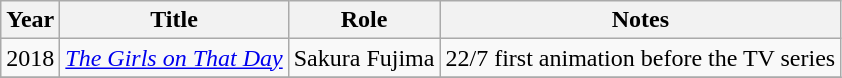<table class="wikitable sortable">
<tr>
<th>Year</th>
<th>Title</th>
<th>Role</th>
<th class="unsortable">Notes</th>
</tr>
<tr>
<td>2018</td>
<td><em><a href='#'>The Girls on That Day</a></em></td>
<td>Sakura Fujima</td>
<td>22/7 first animation before the TV series</td>
</tr>
<tr>
</tr>
</table>
